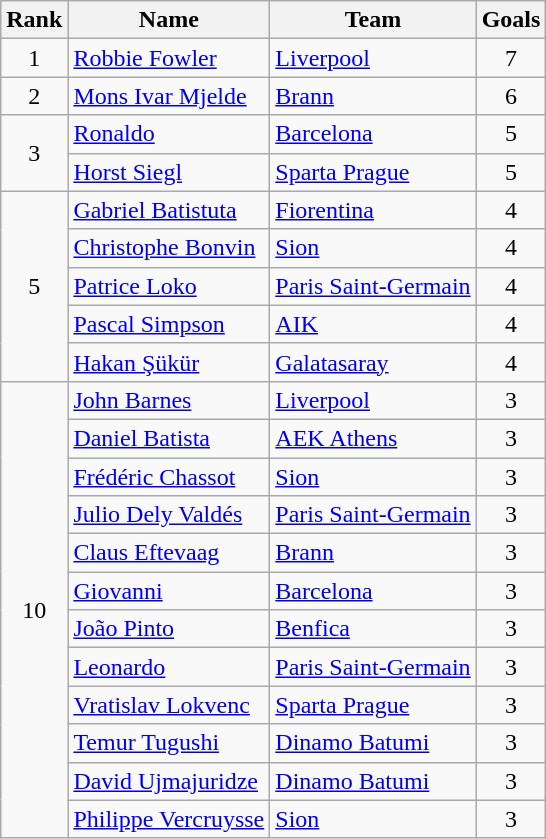<table class="wikitable" style="text-align:center">
<tr>
<th>Rank</th>
<th>Name</th>
<th>Team</th>
<th>Goals</th>
</tr>
<tr>
<td>1</td>
<td align="left"> <a href='#'>Robbie Fowler</a></td>
<td align="left"> <a href='#'>Liverpool</a></td>
<td>7</td>
</tr>
<tr>
<td>2</td>
<td align="left"> <a href='#'>Mons Ivar Mjelde</a></td>
<td align="left"> <a href='#'>Brann</a></td>
<td>6</td>
</tr>
<tr>
<td rowspan="2">3</td>
<td align="left"> <a href='#'>Ronaldo</a></td>
<td align="left"> <a href='#'>Barcelona</a></td>
<td>5</td>
</tr>
<tr>
<td align="left"> <a href='#'>Horst Siegl</a></td>
<td align="left"> <a href='#'>Sparta Prague</a></td>
<td>5</td>
</tr>
<tr>
<td rowspan="5">5</td>
<td align="left"> <a href='#'>Gabriel Batistuta</a></td>
<td align="left"> <a href='#'>Fiorentina</a></td>
<td>4</td>
</tr>
<tr>
<td align="left"> <a href='#'>Christophe Bonvin</a></td>
<td align="left"> <a href='#'>Sion</a></td>
<td>4</td>
</tr>
<tr>
<td align="left"> <a href='#'>Patrice Loko</a></td>
<td align="left"> <a href='#'>Paris Saint-Germain</a></td>
<td>4</td>
</tr>
<tr>
<td align="left"> <a href='#'>Pascal Simpson</a></td>
<td align="left"> <a href='#'>AIK</a></td>
<td>4</td>
</tr>
<tr>
<td align="left"> <a href='#'>Hakan Şükür</a></td>
<td align="left"> <a href='#'>Galatasaray</a></td>
<td>4</td>
</tr>
<tr>
<td rowspan="12">10</td>
<td align="left"> <a href='#'>John Barnes</a></td>
<td align="left"> <a href='#'>Liverpool</a></td>
<td>3</td>
</tr>
<tr>
<td align="left"> <a href='#'>Daniel Batista</a></td>
<td align="left"> <a href='#'>AEK Athens</a></td>
<td>3</td>
</tr>
<tr>
<td align="left"> <a href='#'>Frédéric Chassot</a></td>
<td align="left"> <a href='#'>Sion</a></td>
<td>3</td>
</tr>
<tr>
<td align="left"> <a href='#'>Julio Dely Valdés</a></td>
<td align="left"> <a href='#'>Paris Saint-Germain</a></td>
<td>3</td>
</tr>
<tr>
<td align="left"> <a href='#'>Claus Eftevaag</a></td>
<td align="left"> <a href='#'>Brann</a></td>
<td>3</td>
</tr>
<tr>
<td align="left"> <a href='#'>Giovanni</a></td>
<td align="left"> <a href='#'>Barcelona</a></td>
<td>3</td>
</tr>
<tr>
<td align="left"> <a href='#'>João Pinto</a></td>
<td align="left"> <a href='#'>Benfica</a></td>
<td>3</td>
</tr>
<tr>
<td align="left"> <a href='#'>Leonardo</a></td>
<td align="left"> <a href='#'>Paris Saint-Germain</a></td>
<td>3</td>
</tr>
<tr>
<td align="left"> <a href='#'>Vratislav Lokvenc</a></td>
<td align="left"> <a href='#'>Sparta Prague</a></td>
<td>3</td>
</tr>
<tr>
<td align="left"> <a href='#'>Temur Tugushi</a></td>
<td align="left"> <a href='#'>Dinamo Batumi</a></td>
<td>3</td>
</tr>
<tr>
<td align="left"> <a href='#'>David Ujmajuridze</a></td>
<td align="left"> <a href='#'>Dinamo Batumi</a></td>
<td>3</td>
</tr>
<tr>
<td align="left"> <a href='#'>Philippe Vercruysse</a></td>
<td align="left"> <a href='#'>Sion</a></td>
<td>3</td>
</tr>
</table>
